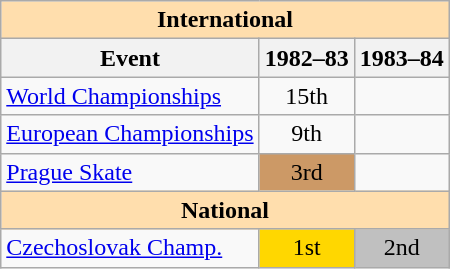<table class="wikitable" style="text-align:center">
<tr>
<th style="background-color: #ffdead; " colspan=3 align=center>International</th>
</tr>
<tr>
<th>Event</th>
<th>1982–83</th>
<th>1983–84</th>
</tr>
<tr>
<td align=left><a href='#'>World Championships</a></td>
<td>15th</td>
<td></td>
</tr>
<tr>
<td align=left><a href='#'>European Championships</a></td>
<td>9th</td>
<td></td>
</tr>
<tr>
<td align=left><a href='#'>Prague Skate</a></td>
<td bgcolor=cc9966>3rd</td>
<td></td>
</tr>
<tr>
<th style="background-color: #ffdead; " colspan=3 align=center>National</th>
</tr>
<tr>
<td align=left><a href='#'>Czechoslovak Champ.</a></td>
<td bgcolor=gold>1st</td>
<td bgcolor=silver>2nd</td>
</tr>
</table>
